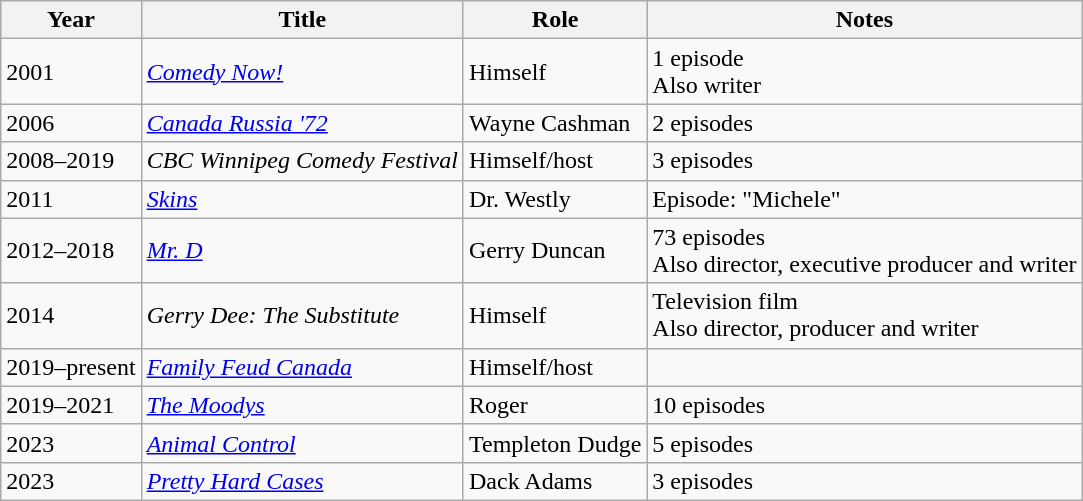<table class="wikitable unsortable">
<tr>
<th>Year</th>
<th>Title</th>
<th>Role</th>
<th class="unsortable">Notes</th>
</tr>
<tr>
<td>2001</td>
<td><em><a href='#'>Comedy Now!</a></em></td>
<td>Himself</td>
<td>1 episode<br>Also writer</td>
</tr>
<tr>
<td>2006</td>
<td><em><a href='#'>Canada Russia '72</a></em></td>
<td>Wayne Cashman</td>
<td>2 episodes</td>
</tr>
<tr>
<td>2008–2019</td>
<td><em>CBC Winnipeg Comedy Festival</em></td>
<td>Himself/host</td>
<td>3 episodes</td>
</tr>
<tr>
<td>2011</td>
<td><em><a href='#'>Skins</a></em></td>
<td>Dr. Westly</td>
<td>Episode: "Michele"</td>
</tr>
<tr>
<td>2012–2018</td>
<td><em><a href='#'>Mr. D</a></em></td>
<td>Gerry Duncan</td>
<td>73 episodes<br>Also director, executive producer and writer</td>
</tr>
<tr>
<td>2014</td>
<td><em>Gerry Dee: The Substitute</em></td>
<td>Himself</td>
<td>Television film<br>Also director, producer and writer</td>
</tr>
<tr>
<td>2019–present</td>
<td><em><a href='#'>Family Feud Canada</a></em></td>
<td>Himself/host</td>
<td></td>
</tr>
<tr>
<td>2019–2021</td>
<td><em><a href='#'>The Moodys</a></em></td>
<td>Roger</td>
<td>10 episodes</td>
</tr>
<tr>
<td>2023</td>
<td><em><a href='#'>Animal Control</a></em></td>
<td>Templeton Dudge</td>
<td>5 episodes</td>
</tr>
<tr>
<td>2023</td>
<td><em><a href='#'>Pretty Hard Cases</a></em></td>
<td>Dack Adams</td>
<td>3 episodes</td>
</tr>
</table>
